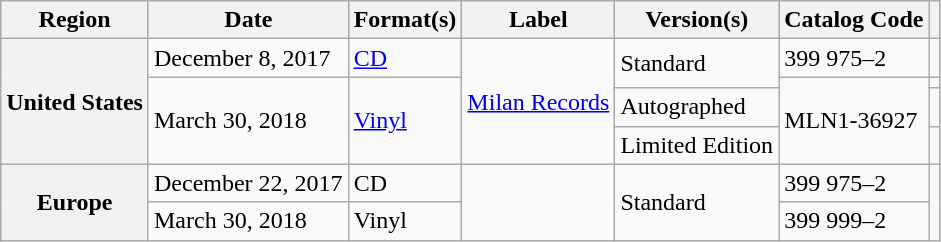<table class="wikitable plainrowheaders">
<tr>
<th scope="col">Region</th>
<th scope="col">Date</th>
<th scope="col">Format(s)</th>
<th scope="col">Label</th>
<th scope="col">Version(s)</th>
<th scope="col">Catalog Code</th>
<th scope="col"></th>
</tr>
<tr>
<th rowspan="4" scope="row">United States</th>
<td>December 8, 2017</td>
<td><a href='#'>CD</a></td>
<td rowspan="4"><a href='#'>Milan Records</a></td>
<td rowspan="2">Standard</td>
<td>399 975–2</td>
<td style="text-align:center;"></td>
</tr>
<tr>
<td rowspan="3">March 30, 2018</td>
<td rowspan="3"><a href='#'>Vinyl</a></td>
<td rowspan="3">MLN1-36927</td>
<td style="text-align:center;"></td>
</tr>
<tr>
<td>Autographed</td>
<td style="text-align:center;"></td>
</tr>
<tr>
<td>Limited Edition</td>
<td style="text-align:center;"></td>
</tr>
<tr>
<th rowspan="2" scope="row">Europe</th>
<td>December 22, 2017</td>
<td>CD</td>
<td rowspan="2"></td>
<td rowspan="2">Standard</td>
<td>399 975–2</td>
<td rowspan="2" style="text-align:center;"></td>
</tr>
<tr>
<td>March 30, 2018</td>
<td>Vinyl</td>
<td>399 999–2</td>
</tr>
</table>
